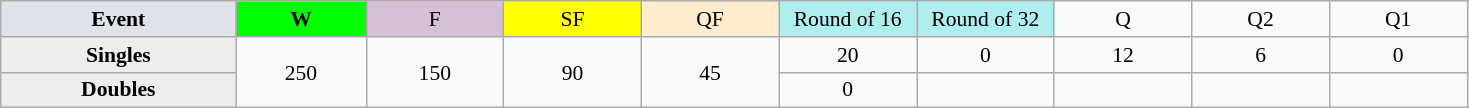<table class=wikitable style=font-size:90%;text-align:center>
<tr>
<td style="width:150px; background:#dfe2e9;"><strong>Event</strong></td>
<td style="width:80px; background:lime;"><strong>W</strong></td>
<td style="width:85px; background:thistle;">F</td>
<td style="width:85px; background:#ff0;">SF</td>
<td style="width:85px; background:#ffebcd;">QF</td>
<td style="width:85px; background:#afeeee;">Round of 16</td>
<td style="width:85px; background:#afeeee;">Round of 32</td>
<td width=85>Q</td>
<td width=85>Q2</td>
<td width=85>Q1</td>
</tr>
<tr>
<th style="background:#ededed;">Singles</th>
<td rowspan=2>250</td>
<td rowspan=2>150</td>
<td rowspan=2>90</td>
<td rowspan=2>45</td>
<td>20</td>
<td>0</td>
<td>12</td>
<td>6</td>
<td>0</td>
</tr>
<tr>
<th style="background:#ededed;">Doubles</th>
<td>0</td>
<td></td>
<td></td>
<td></td>
<td></td>
</tr>
</table>
